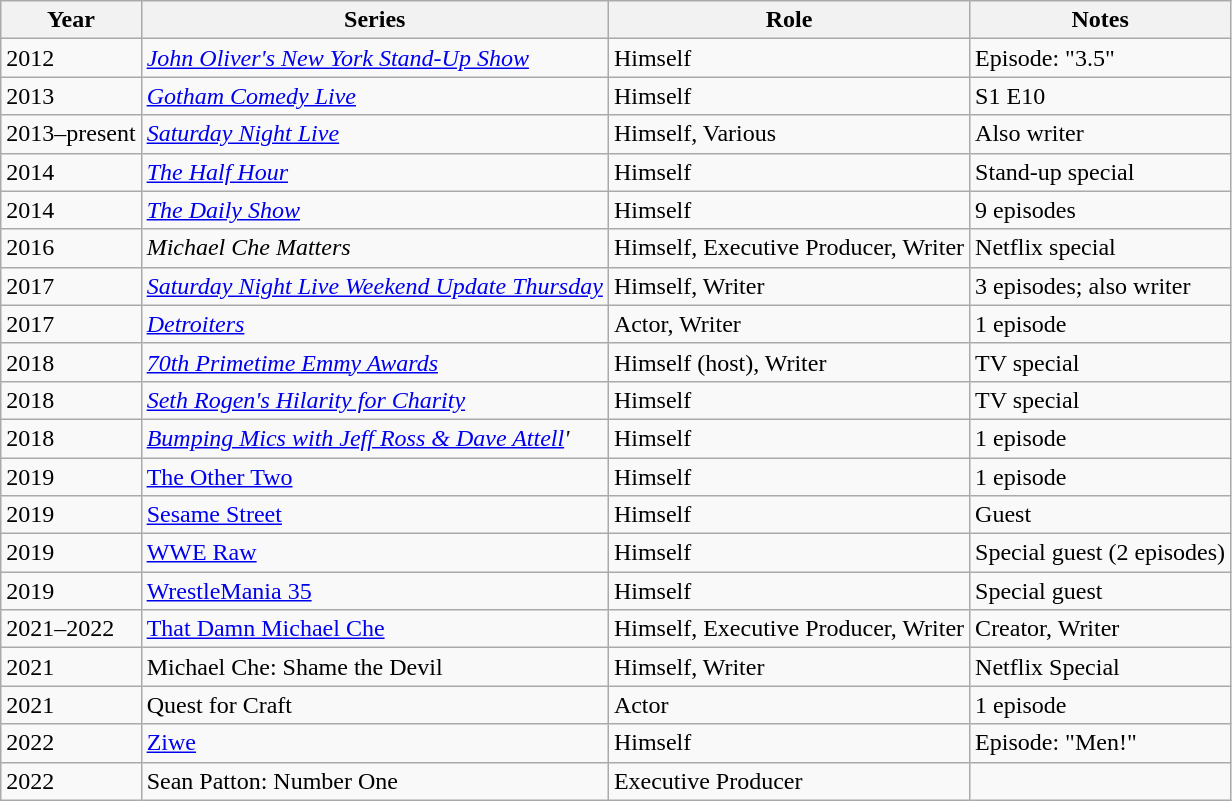<table class="wikitable sortable">
<tr>
<th>Year</th>
<th>Series</th>
<th>Role</th>
<th>Notes</th>
</tr>
<tr>
<td>2012</td>
<td><em><a href='#'>John Oliver's New York Stand-Up Show</a></em></td>
<td>Himself</td>
<td>Episode: "3.5"</td>
</tr>
<tr>
<td>2013</td>
<td><em><a href='#'>Gotham Comedy Live</a></em></td>
<td>Himself</td>
<td>S1 E10</td>
</tr>
<tr>
<td>2013–present</td>
<td><em><a href='#'>Saturday Night Live</a></em></td>
<td>Himself, Various</td>
<td>Also writer</td>
</tr>
<tr>
<td>2014</td>
<td><em><a href='#'>The Half Hour</a></em></td>
<td>Himself</td>
<td>Stand-up special</td>
</tr>
<tr>
<td>2014</td>
<td><em><a href='#'>The Daily Show</a></em></td>
<td>Himself</td>
<td>9 episodes</td>
</tr>
<tr>
<td>2016</td>
<td><em>Michael Che Matters</em></td>
<td>Himself, Executive Producer, Writer</td>
<td>Netflix special</td>
</tr>
<tr>
<td>2017</td>
<td><em><a href='#'>Saturday Night Live Weekend Update Thursday</a></em></td>
<td>Himself, Writer</td>
<td>3 episodes; also writer</td>
</tr>
<tr>
<td>2017</td>
<td><em><a href='#'>Detroiters</a></em></td>
<td>Actor, Writer</td>
<td>1 episode</td>
</tr>
<tr>
<td>2018</td>
<td><em><a href='#'>70th Primetime Emmy Awards</a></em></td>
<td>Himself (host), Writer</td>
<td>TV special</td>
</tr>
<tr>
<td>2018</td>
<td><em><a href='#'>Seth Rogen's Hilarity for Charity</a></em></td>
<td>Himself</td>
<td>TV special</td>
</tr>
<tr>
<td>2018</td>
<td><em><a href='#'>Bumping Mics with Jeff Ross & Dave Attell</a>'</td>
<td>Himself</td>
<td>1 episode</td>
</tr>
<tr>
<td>2019</td>
<td></em><a href='#'>The Other Two</a><em></td>
<td>Himself</td>
<td>1 episode</td>
</tr>
<tr>
<td>2019</td>
<td></em><a href='#'>Sesame Street</a><em></td>
<td>Himself</td>
<td>Guest</td>
</tr>
<tr>
<td>2019</td>
<td></em><a href='#'>WWE Raw</a><em></td>
<td>Himself</td>
<td>Special guest (2 episodes)</td>
</tr>
<tr>
<td>2019</td>
<td></em><a href='#'>WrestleMania 35</a><em></td>
<td>Himself</td>
<td>Special guest</td>
</tr>
<tr>
<td>2021–2022</td>
<td></em><a href='#'>That Damn Michael Che</a><em></td>
<td>Himself, Executive Producer, Writer</td>
<td>Creator, Writer</td>
</tr>
<tr>
<td>2021</td>
<td></em>Michael Che: Shame the Devil<em></td>
<td>Himself, Writer</td>
<td>Netflix Special</td>
</tr>
<tr>
<td>2021</td>
<td></em>Quest for Craft<em></td>
<td>Actor</td>
<td>1 episode</td>
</tr>
<tr>
<td>2022</td>
<td></em><a href='#'>Ziwe</a><em></td>
<td>Himself</td>
<td>Episode: "Men!"</td>
</tr>
<tr>
<td>2022</td>
<td></em>Sean Patton: Number One<em></td>
<td>Executive Producer</td>
<td></td>
</tr>
</table>
